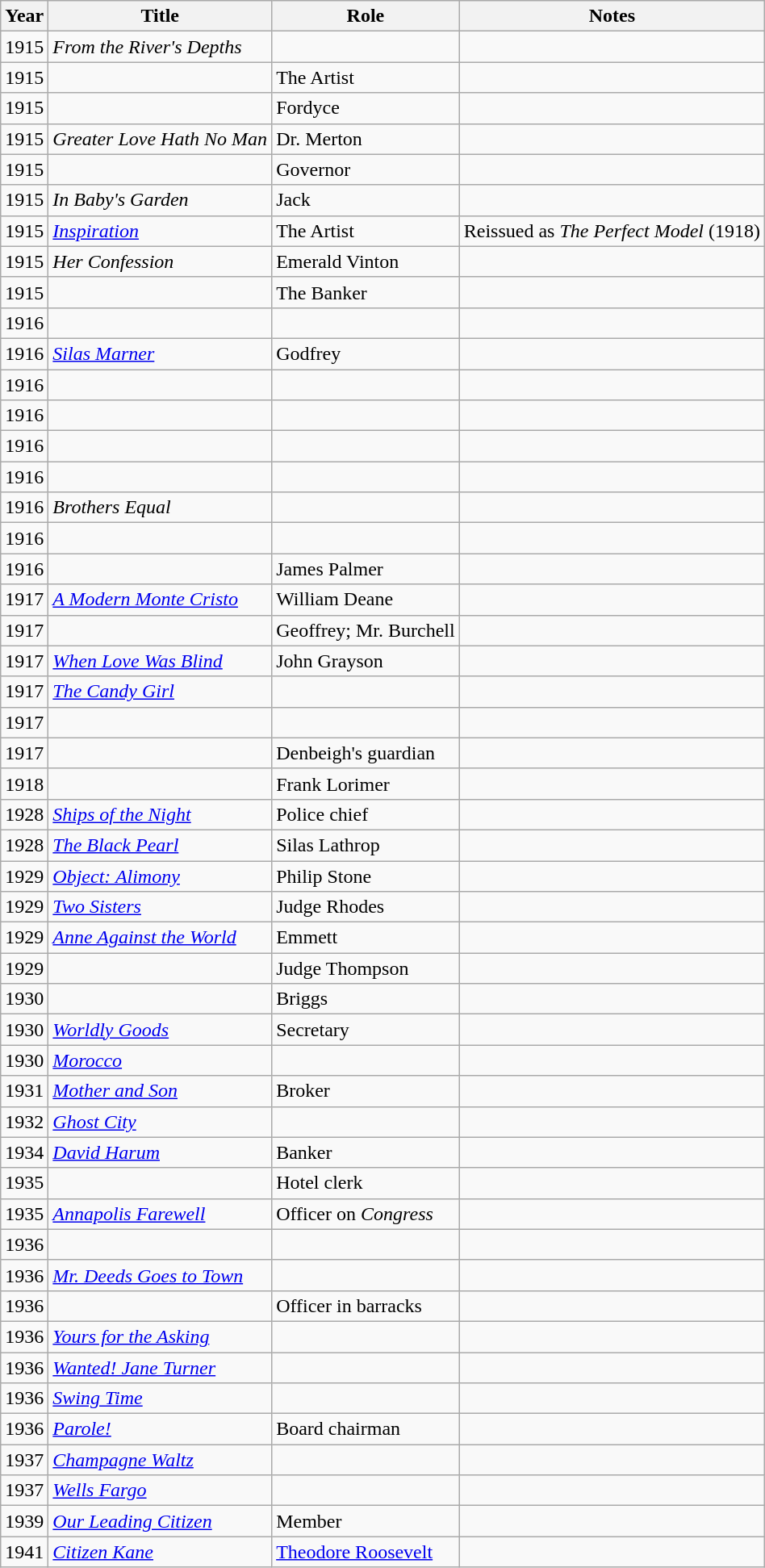<table class="wikitable sortable">
<tr>
<th>Year</th>
<th>Title</th>
<th>Role</th>
<th class="unsortable">Notes</th>
</tr>
<tr>
<td>1915</td>
<td><em>From the River's Depths</em></td>
<td></td>
<td></td>
</tr>
<tr>
<td>1915</td>
<td><em></em></td>
<td>The Artist</td>
<td></td>
</tr>
<tr>
<td>1915</td>
<td><em></em></td>
<td>Fordyce</td>
<td></td>
</tr>
<tr>
<td>1915</td>
<td><em>Greater Love Hath No Man</em></td>
<td>Dr. Merton</td>
<td></td>
</tr>
<tr>
<td>1915</td>
<td><em></em></td>
<td>Governor</td>
<td></td>
</tr>
<tr>
<td>1915</td>
<td><em>In Baby's Garden</em></td>
<td>Jack</td>
<td></td>
</tr>
<tr>
<td>1915</td>
<td><em><a href='#'>Inspiration</a></em></td>
<td>The Artist</td>
<td>Reissued as <em>The Perfect Model</em> (1918)</td>
</tr>
<tr>
<td>1915</td>
<td><em>Her Confession</em></td>
<td>Emerald Vinton</td>
<td></td>
</tr>
<tr>
<td>1915</td>
<td><em></em></td>
<td>The Banker</td>
<td></td>
</tr>
<tr>
<td>1916</td>
<td><em></em></td>
<td></td>
<td></td>
</tr>
<tr>
<td>1916</td>
<td><em><a href='#'>Silas Marner</a></em></td>
<td>Godfrey</td>
<td></td>
</tr>
<tr>
<td>1916</td>
<td><em></em></td>
<td></td>
<td></td>
</tr>
<tr>
<td>1916</td>
<td><em></em></td>
<td></td>
<td></td>
</tr>
<tr>
<td>1916</td>
<td><em></em></td>
<td></td>
<td></td>
</tr>
<tr>
<td>1916</td>
<td><em></em></td>
<td></td>
<td></td>
</tr>
<tr>
<td>1916</td>
<td><em>Brothers Equal</em></td>
<td></td>
<td></td>
</tr>
<tr>
<td>1916</td>
<td><em></em></td>
<td></td>
<td></td>
</tr>
<tr>
<td>1916</td>
<td><em></em></td>
<td>James Palmer</td>
<td></td>
</tr>
<tr>
<td>1917</td>
<td><em><a href='#'>A Modern Monte Cristo</a></em></td>
<td>William Deane</td>
<td></td>
</tr>
<tr>
<td>1917</td>
<td><em></em></td>
<td>Geoffrey; Mr. Burchell</td>
<td></td>
</tr>
<tr>
<td>1917</td>
<td><em><a href='#'>When Love Was Blind</a></em></td>
<td>John Grayson</td>
<td></td>
</tr>
<tr>
<td>1917</td>
<td><em><a href='#'>The Candy Girl</a></em></td>
<td></td>
<td></td>
</tr>
<tr>
<td>1917</td>
<td><em></em></td>
<td></td>
<td></td>
</tr>
<tr>
<td>1917</td>
<td><em></em></td>
<td>Denbeigh's guardian</td>
<td></td>
</tr>
<tr>
<td>1918</td>
<td><em></em></td>
<td>Frank Lorimer</td>
<td></td>
</tr>
<tr>
<td>1928</td>
<td><em><a href='#'>Ships of the Night</a></em></td>
<td>Police chief</td>
<td></td>
</tr>
<tr>
<td>1928</td>
<td><em><a href='#'>The Black Pearl</a></em></td>
<td>Silas Lathrop</td>
<td></td>
</tr>
<tr>
<td>1929</td>
<td><em><a href='#'>Object: Alimony</a></em></td>
<td>Philip Stone</td>
<td></td>
</tr>
<tr>
<td>1929</td>
<td><em><a href='#'>Two Sisters</a></em></td>
<td>Judge Rhodes</td>
<td></td>
</tr>
<tr>
<td>1929</td>
<td><em><a href='#'>Anne Against the World</a></em></td>
<td>Emmett</td>
<td></td>
</tr>
<tr>
<td>1929</td>
<td><em></em></td>
<td>Judge Thompson</td>
<td></td>
</tr>
<tr>
<td>1930</td>
<td><em></em></td>
<td>Briggs</td>
<td></td>
</tr>
<tr>
<td>1930</td>
<td><em><a href='#'>Worldly Goods</a></em></td>
<td>Secretary</td>
<td></td>
</tr>
<tr>
<td>1930</td>
<td><em><a href='#'>Morocco</a></em></td>
<td></td>
<td></td>
</tr>
<tr>
<td>1931</td>
<td><em><a href='#'>Mother and Son</a></em></td>
<td>Broker</td>
<td></td>
</tr>
<tr>
<td>1932</td>
<td><em><a href='#'>Ghost City</a></em></td>
<td></td>
<td></td>
</tr>
<tr>
<td>1934</td>
<td><em><a href='#'>David Harum</a></em></td>
<td>Banker</td>
<td></td>
</tr>
<tr>
<td>1935</td>
<td><em></em></td>
<td>Hotel clerk</td>
<td></td>
</tr>
<tr>
<td>1935</td>
<td><em><a href='#'>Annapolis Farewell</a></em></td>
<td>Officer on <em>Congress</em></td>
<td></td>
</tr>
<tr>
<td>1936</td>
<td><em></em></td>
<td></td>
<td></td>
</tr>
<tr>
<td>1936</td>
<td><em><a href='#'>Mr. Deeds Goes to Town</a></em></td>
<td></td>
<td></td>
</tr>
<tr>
<td>1936</td>
<td><em></em></td>
<td>Officer in barracks</td>
<td></td>
</tr>
<tr>
<td>1936</td>
<td><em><a href='#'>Yours for the Asking</a></em></td>
<td></td>
<td></td>
</tr>
<tr>
<td>1936</td>
<td><em><a href='#'>Wanted! Jane Turner</a></em></td>
<td></td>
<td></td>
</tr>
<tr>
<td>1936</td>
<td><em><a href='#'>Swing Time</a></em></td>
<td></td>
<td></td>
</tr>
<tr>
<td>1936</td>
<td><em><a href='#'>Parole!</a></em></td>
<td>Board chairman</td>
<td></td>
</tr>
<tr>
<td>1937</td>
<td><em><a href='#'>Champagne Waltz</a></em></td>
<td></td>
<td></td>
</tr>
<tr>
<td>1937</td>
<td><em><a href='#'>Wells Fargo</a></em></td>
<td></td>
<td></td>
</tr>
<tr>
<td>1939</td>
<td><em><a href='#'>Our Leading Citizen</a></em></td>
<td>Member</td>
<td></td>
</tr>
<tr>
<td>1941</td>
<td><em><a href='#'>Citizen Kane</a></em></td>
<td><a href='#'>Theodore Roosevelt</a></td>
<td></td>
</tr>
</table>
